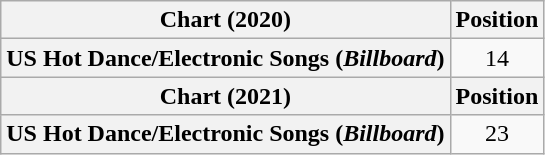<table class="wikitable plainrowheaders" style="text-align:center">
<tr>
<th scope="col">Chart (2020)</th>
<th scope="col">Position</th>
</tr>
<tr>
<th scope="row">US Hot Dance/Electronic Songs (<em>Billboard</em>)</th>
<td>14</td>
</tr>
<tr>
<th scope="col">Chart (2021)</th>
<th scope="col">Position</th>
</tr>
<tr>
<th scope="row">US Hot Dance/Electronic Songs (<em>Billboard</em>)</th>
<td>23</td>
</tr>
</table>
